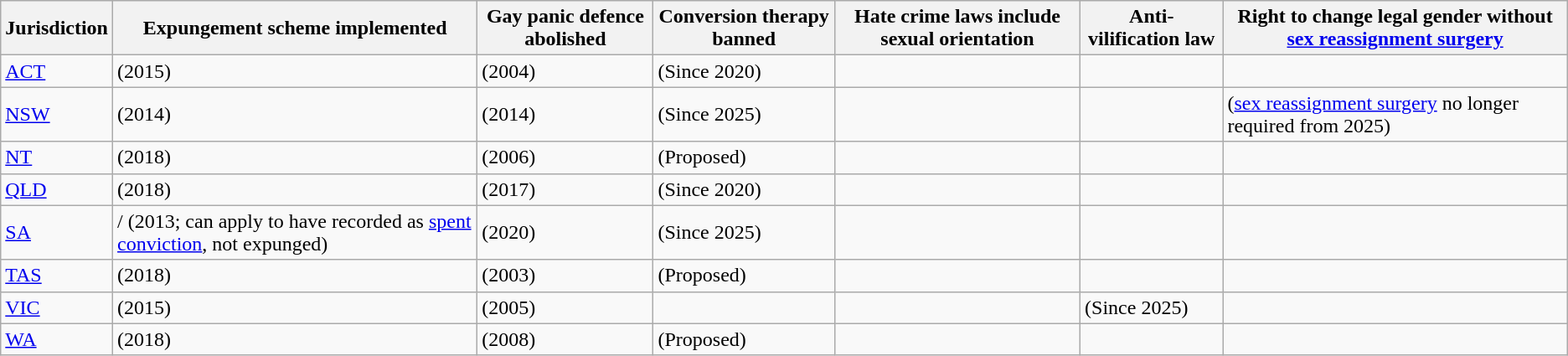<table class=wikitable>
<tr>
<th>Jurisdiction</th>
<th>Expungement scheme implemented</th>
<th>Gay panic defence abolished</th>
<th>Conversion therapy banned</th>
<th>Hate crime laws include sexual orientation</th>
<th>Anti-vilification law</th>
<th>Right to change legal gender without <a href='#'>sex reassignment surgery</a></th>
</tr>
<tr>
<td>  <a href='#'>ACT</a></td>
<td> (2015)</td>
<td> (2004)</td>
<td> (Since 2020)</td>
<td></td>
<td></td>
<td></td>
</tr>
<tr>
<td> <a href='#'>NSW</a></td>
<td> (2014)</td>
<td> (2014)</td>
<td> (Since 2025)</td>
<td></td>
<td></td>
<td> (<a href='#'>sex reassignment surgery</a> no longer required from 2025)</td>
</tr>
<tr>
<td> <a href='#'>NT</a></td>
<td> (2018)</td>
<td> (2006)</td>
<td> (Proposed)</td>
<td></td>
<td></td>
<td></td>
</tr>
<tr>
<td> <a href='#'>QLD</a></td>
<td> (2018)</td>
<td> (2017)</td>
<td> (Since 2020)</td>
<td></td>
<td></td>
<td></td>
</tr>
<tr>
<td> <a href='#'>SA</a></td>
<td>/ (2013; can apply to have recorded as <a href='#'>spent conviction</a>, not expunged)</td>
<td> (2020)</td>
<td> (Since 2025)</td>
<td></td>
<td></td>
<td></td>
</tr>
<tr>
<td> <a href='#'>TAS</a></td>
<td> (2018)</td>
<td> (2003)</td>
<td> (Proposed)</td>
<td></td>
<td></td>
<td></td>
</tr>
<tr>
<td> <a href='#'>VIC</a></td>
<td> (2015)</td>
<td> (2005)</td>
<td></td>
<td></td>
<td> (Since 2025)</td>
<td></td>
</tr>
<tr>
<td> <a href='#'>WA</a></td>
<td> (2018)</td>
<td> (2008)</td>
<td> (Proposed)</td>
<td></td>
<td></td>
<td></td>
</tr>
</table>
